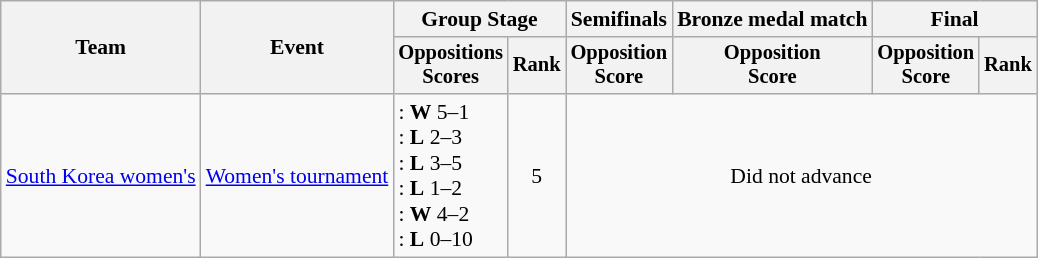<table class=wikitable style=font-size:90%;text-align:center>
<tr>
<th rowspan=2>Team</th>
<th rowspan=2>Event</th>
<th colspan=2>Group Stage</th>
<th>Semifinals</th>
<th>Bronze medal match</th>
<th colspan=2>Final</th>
</tr>
<tr style=font-size:95%>
<th>Oppositions<br>Scores</th>
<th>Rank</th>
<th>Opposition<br>Score</th>
<th>Opposition<br>Score</th>
<th>Opposition<br>Score</th>
<th>Rank</th>
</tr>
<tr>
<td align=left><a href='#'>South Korea women's</a></td>
<td align=left><a href='#'>Women's tournament</a></td>
<td align=left>: <strong>W</strong> 5–1<br>: <strong>L</strong> 2–3<br>: <strong>L</strong> 3–5<br>: <strong>L</strong> 1–2<br>: <strong>W</strong> 4–2<br>: <strong>L</strong> 0–10</td>
<td>5</td>
<td colspan=4>Did not advance</td>
</tr>
</table>
